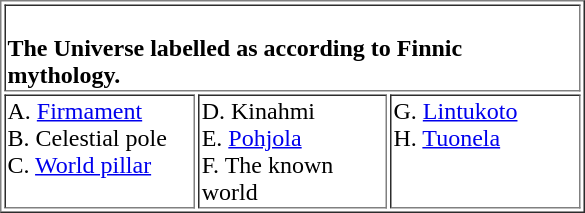<table border="1" align="right" width="390">
<tr>
<td colspan="3"><br><strong>The Universe labelled as according to Finnic mythology.</strong></td>
</tr>
<tr>
<td valign="top" width="130">A. <a href='#'>Firmament</a><br>B. Celestial pole<br>C. <a href='#'>World pillar</a></td>
<td valign="top" width="130">D. Kinahmi<br>E. <a href='#'>Pohjola</a><br>F. The known world</td>
<td valign="top" width="130">G. <a href='#'>Lintukoto</a><br>H. <a href='#'>Tuonela</a></td>
</tr>
</table>
